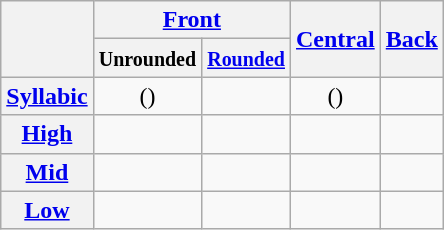<table class="wikitable" style="text-align:center">
<tr>
<th rowspan="2"></th>
<th colspan="2"><a href='#'>Front</a></th>
<th rowspan="2"><a href='#'>Central</a></th>
<th rowspan="2"><a href='#'>Back</a></th>
</tr>
<tr>
<th><small>Unrounded</small></th>
<th><small><a href='#'>Rounded</a></small></th>
</tr>
<tr>
<th><a href='#'>Syllabic</a></th>
<td>()</td>
<td></td>
<td>()</td>
<td></td>
</tr>
<tr>
<th><a href='#'>High</a></th>
<td> </td>
<td> </td>
<td> </td>
<td> </td>
</tr>
<tr>
<th><a href='#'>Mid</a></th>
<td> </td>
<td> </td>
<td> </td>
<td> </td>
</tr>
<tr>
<th><a href='#'>Low</a></th>
<td></td>
<td></td>
<td> </td>
<td></td>
</tr>
</table>
